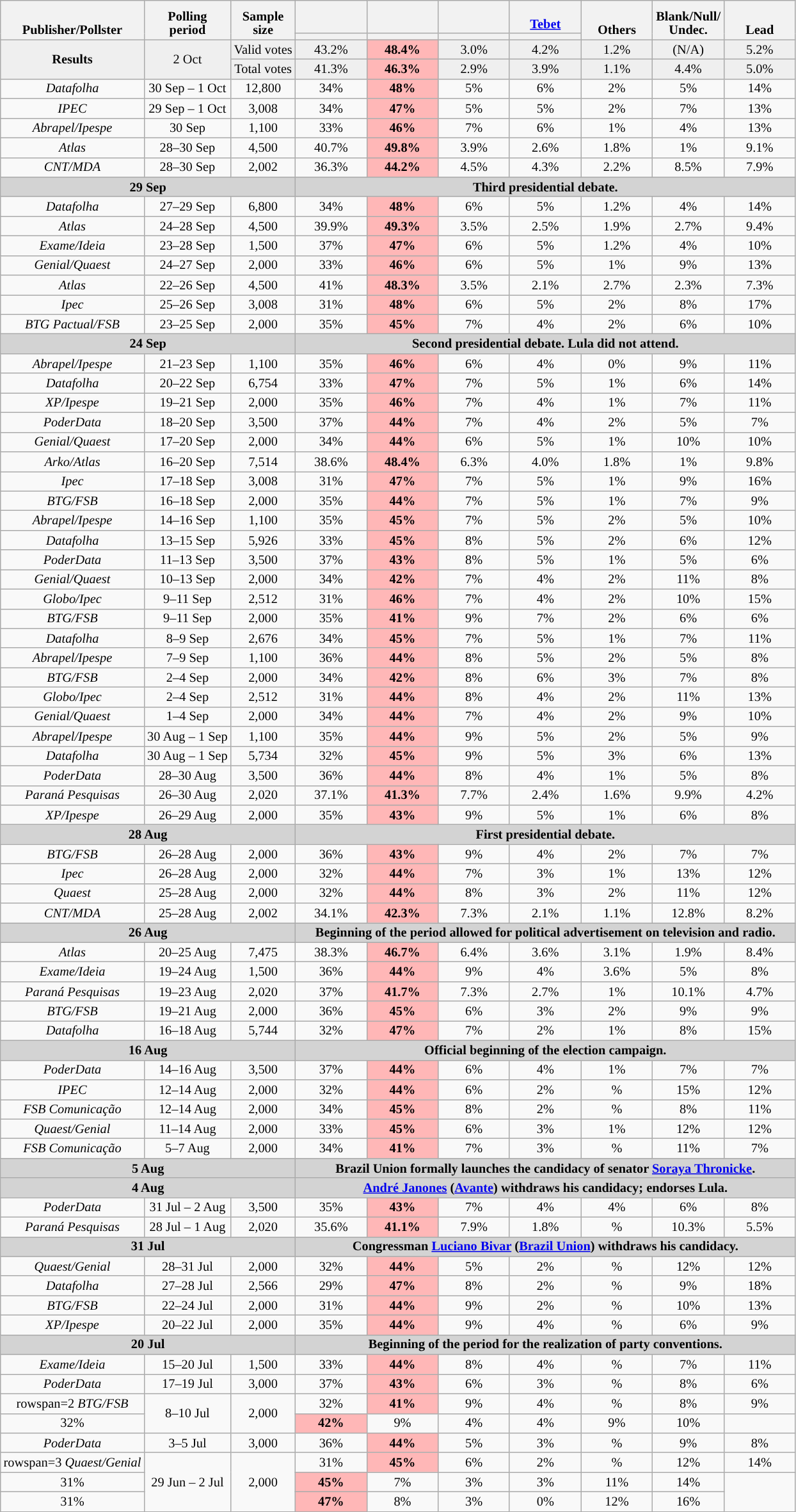<table class="nowrap wikitable" style=text-align:center;font-size:85%;line-height:14px>
<tr style=vertical-align:bottom>
<th rowspan=2>Publisher/Pollster</th>
<th rowspan=2>Polling<br>period</th>
<th rowspan=2>Sample<br>size</th>
<th style=width:5em><br></th>
<th style=width:5em><br></th>
<th style=width:5em><br></th>
<th style=width:5em><br><a href='#'>Tebet</a><br></th>
<th style=width:5em rowspan=2>Others<br></th>
<th style=width:5em rowspan=2>Blank/Null/<br>Undec.</th>
<th style=width:5em rowspan=2>Lead</th>
</tr>
<tr>
<th style=background:></th>
<th style=background:></th>
<th style=background:></th>
<th style=background:></th>
</tr>
<tr style="background:#EFEFEF">
<td rowspan=2><strong>Results</strong></td>
<td rowspan=2>2 Oct</td>
<td>Valid votes</td>
<td>43.2%</td>
<td style="background:#ffb7b7;font-weight:bold">48.4%</td>
<td>3.0%</td>
<td>4.2%</td>
<td>1.2%</td>
<td>(N/A)</td>
<td style="background:">5.2%</td>
</tr>
<tr style="background:#EFEFEF">
<td>Total votes</td>
<td>41.3%</td>
<td style="background:#ffb7b7;font-weight:bold">46.3%</td>
<td>2.9%</td>
<td>3.9%</td>
<td>1.1%</td>
<td>4.4%</td>
<td style="background:">5.0%</td>
</tr>
<tr>
<td> <em>Datafolha</em></td>
<td>30 Sep – 1 Oct</td>
<td>12,800</td>
<td>34%</td>
<td style="background:#ffb7b7;font-weight:bold">48%</td>
<td>5%</td>
<td>6%</td>
<td>2%</td>
<td>5%</td>
<td style="background:">14%</td>
</tr>
<tr>
<td> <em>IPEC</em></td>
<td>29 Sep – 1 Oct</td>
<td>3,008</td>
<td>34%</td>
<td style="background:#ffb7b7;font-weight:bold">47%</td>
<td>5%</td>
<td>5%</td>
<td>2%</td>
<td>7%</td>
<td style="background:">13%</td>
</tr>
<tr>
<td> <em>Abrapel/Ipespe</em></td>
<td>30 Sep</td>
<td>1,100</td>
<td>33%</td>
<td style="background:#ffb7b7;font-weight:bold">46%</td>
<td>7%</td>
<td>6%</td>
<td>1%</td>
<td>4%</td>
<td style="background:">13%</td>
</tr>
<tr>
<td> <em>Atlas</em></td>
<td>28–30 Sep</td>
<td>4,500</td>
<td>40.7%</td>
<td style="background:#ffb7b7;font-weight:bold">49.8%</td>
<td>3.9%</td>
<td>2.6%</td>
<td>1.8%</td>
<td>1%</td>
<td style="background:">9.1%</td>
</tr>
<tr>
<td> <em>CNT/MDA</em></td>
<td>28–30 Sep</td>
<td>2,002</td>
<td>36.3%</td>
<td style="background:#ffb7b7;font-weight:bold">44.2%</td>
<td>4.5%</td>
<td>4.3%</td>
<td>2.2%</td>
<td>8.5%</td>
<td style="background:">7.9%</td>
</tr>
<tr style=background:lightgrey;font-weight:bold>
<td colspan="3">29 Sep</td>
<td colspan="7">Third presidential debate.</td>
</tr>
<tr>
<td><em>Datafolha</em></td>
<td>27–29 Sep</td>
<td>6,800</td>
<td>34%</td>
<td style="background:#ffb7b7;font-weight:bold">48%</td>
<td>6%</td>
<td>5%</td>
<td>1.2%</td>
<td>4%</td>
<td style="background:">14%</td>
</tr>
<tr>
<td><em>Atlas</em></td>
<td>24–28 Sep</td>
<td>4,500</td>
<td>39.9%</td>
<td style="background:#ffb7b7;font-weight:bold">49.3%</td>
<td>3.5%</td>
<td>2.5%</td>
<td>1.9%</td>
<td>2.7%</td>
<td style="background:">9.4%</td>
</tr>
<tr>
<td><em>Exame/Ideia</em></td>
<td>23–28 Sep</td>
<td>1,500</td>
<td>37%</td>
<td style="background:#ffb7b7;font-weight:bold">47%</td>
<td>6%</td>
<td>5%</td>
<td>1.2%</td>
<td>4%</td>
<td style="background:">10%</td>
</tr>
<tr>
<td><em>Genial/Quaest</em></td>
<td>24–27 Sep</td>
<td>2,000</td>
<td>33%</td>
<td style="background:#ffb7b7;font-weight:bold">46%</td>
<td>6%</td>
<td>5%</td>
<td>1%</td>
<td>9%</td>
<td style="background:">13%</td>
</tr>
<tr>
<td><em>Atlas</em></td>
<td>22–26 Sep</td>
<td>4,500</td>
<td>41%</td>
<td style="background:#ffb7b7;font-weight:bold">48.3%</td>
<td>3.5%</td>
<td>2.1%</td>
<td>2.7%</td>
<td>2.3%</td>
<td style="background:">7.3%</td>
</tr>
<tr>
<td><em>Ipec</em></td>
<td>25–26 Sep</td>
<td>3,008</td>
<td>31%</td>
<td style="background:#ffb7b7;font-weight:bold">48%</td>
<td>6%</td>
<td>5%</td>
<td>2%</td>
<td>8%</td>
<td style="background:">17%</td>
</tr>
<tr>
<td><em>BTG Pactual/FSB</em></td>
<td>23–25 Sep</td>
<td>2,000</td>
<td>35%</td>
<td style="background:#ffb7b7;font-weight:bold">45%</td>
<td>7%</td>
<td>4%</td>
<td>2%</td>
<td>6%</td>
<td style="background:">10%</td>
</tr>
<tr style=background:lightgrey;font-weight:bold>
<td colspan="3">24 Sep</td>
<td colspan="7">Second presidential debate. Lula did not attend.</td>
</tr>
<tr>
<td><em>Abrapel/Ipespe</em></td>
<td>21–23 Sep</td>
<td>1,100</td>
<td>35%</td>
<td style="background:#ffb7b7;font-weight:bold">46%</td>
<td>6%</td>
<td>4%</td>
<td>0%</td>
<td>9%</td>
<td style="background:">11%</td>
</tr>
<tr>
<td> <em>Datafolha</em></td>
<td>20–22 Sep</td>
<td>6,754</td>
<td>33%</td>
<td style="background:#ffb7b7;font-weight:bold">47%</td>
<td>7%</td>
<td>5%</td>
<td>1%</td>
<td>6%</td>
<td style="background:">14%</td>
</tr>
<tr>
<td> <em>XP/Ipespe</em></td>
<td>19–21 Sep</td>
<td>2,000</td>
<td>35%</td>
<td style="background:#ffb7b7;font-weight:bold">46%</td>
<td>7%</td>
<td>4%</td>
<td>1%</td>
<td>7%</td>
<td style="background:">11%</td>
</tr>
<tr>
<td> <em>PoderData</em></td>
<td>18–20 Sep</td>
<td>3,500</td>
<td>37%</td>
<td style="background:#ffb7b7;font-weight:bold">44%</td>
<td>7%</td>
<td>4%</td>
<td>2%</td>
<td>5%</td>
<td style="background:">7%</td>
</tr>
<tr>
<td> <em>Genial/Quaest</em></td>
<td>17–20 Sep</td>
<td>2,000</td>
<td>34%</td>
<td style="background:#ffb7b7;font-weight:bold">44%</td>
<td>6%</td>
<td>5%</td>
<td>1%</td>
<td>10%</td>
<td style="background:">10%</td>
</tr>
<tr>
<td> <em>Arko/Atlas</em></td>
<td>16–20 Sep</td>
<td>7,514</td>
<td>38.6%</td>
<td style="background:#ffb7b7;font-weight:bold">48.4%</td>
<td>6.3%</td>
<td>4.0%</td>
<td>1.8%</td>
<td>1%</td>
<td style="background:">9.8%</td>
</tr>
<tr>
<td><em>Ipec</em></td>
<td>17–18 Sep</td>
<td>3,008</td>
<td>31%</td>
<td style="background:#ffb7b7;font-weight:bold">47%</td>
<td>7%</td>
<td>5%</td>
<td>1%</td>
<td>9%</td>
<td style="background:">16%</td>
</tr>
<tr>
<td> <em>BTG/FSB</em></td>
<td>16–18 Sep</td>
<td>2,000</td>
<td>35%</td>
<td style="background:#ffb7b7;font-weight:bold">44%</td>
<td>7%</td>
<td>5%</td>
<td>1%</td>
<td>7%</td>
<td style="background:">9%</td>
</tr>
<tr>
<td><em>Abrapel/Ipespe</em></td>
<td>14–16 Sep</td>
<td>1,100</td>
<td>35%</td>
<td style="background:#ffb7b7;font-weight:bold">45%</td>
<td>7%</td>
<td>5%</td>
<td>2%</td>
<td>5%</td>
<td style="background:">10%</td>
</tr>
<tr>
<td><em>Datafolha</em></td>
<td>13–15 Sep</td>
<td>5,926</td>
<td>33%</td>
<td style="background:#ffb7b7;font-weight:bold">45%</td>
<td>8%</td>
<td>5%</td>
<td>2%</td>
<td>6%</td>
<td style="background:">12%</td>
</tr>
<tr>
<td> <em>PoderData</em></td>
<td>11–13 Sep</td>
<td>3,500</td>
<td>37%</td>
<td style="background:#ffb7b7;font-weight:bold">43%</td>
<td>8%</td>
<td>5%</td>
<td>1%</td>
<td>5%</td>
<td style="background:">6%</td>
</tr>
<tr>
<td><em>Genial/Quaest</em></td>
<td>10–13 Sep</td>
<td>2,000</td>
<td>34%</td>
<td style="background:#ffb7b7;font-weight:bold">42%</td>
<td>7%</td>
<td>4%</td>
<td>2%</td>
<td>11%</td>
<td style="background:">8%</td>
</tr>
<tr>
<td><em>Globo/Ipec</em></td>
<td>9–11 Sep</td>
<td>2,512</td>
<td>31%</td>
<td style="background:#ffb7b7;font-weight:bold">46%</td>
<td>7%</td>
<td>4%</td>
<td>2%</td>
<td>10%</td>
<td style="background:">15%</td>
</tr>
<tr>
<td><em>BTG/FSB</em></td>
<td>9–11 Sep</td>
<td>2,000</td>
<td>35%</td>
<td style="background:#ffb7b7;font-weight:bold">41%</td>
<td>9%</td>
<td>7%</td>
<td>2%</td>
<td>6%</td>
<td style="background:">6%</td>
</tr>
<tr>
<td><em>Datafolha</em></td>
<td>8–9 Sep</td>
<td>2,676</td>
<td>34%</td>
<td style="background:#ffb7b7;font-weight:bold">45%</td>
<td>7%</td>
<td>5%</td>
<td>1%</td>
<td>7%</td>
<td style="background:">11%</td>
</tr>
<tr>
<td><em>Abrapel/Ipespe</em></td>
<td>7–9 Sep</td>
<td>1,100</td>
<td>36%</td>
<td style="background:#ffb7b7;font-weight:bold">44%</td>
<td>8%</td>
<td>5%</td>
<td>2%</td>
<td>5%</td>
<td style="background:">8%</td>
</tr>
<tr>
<td><em>BTG/FSB</em></td>
<td>2–4 Sep</td>
<td>2,000</td>
<td>34%</td>
<td style="background:#ffb7b7;font-weight:bold">42%</td>
<td>8%</td>
<td>6%</td>
<td>3%</td>
<td>7%</td>
<td style="background:">8%</td>
</tr>
<tr>
<td><em>Globo/Ipec</em></td>
<td>2–4 Sep</td>
<td>2,512</td>
<td>31%</td>
<td style="background:#ffb7b7;font-weight:bold">44%</td>
<td>8%</td>
<td>4%</td>
<td>2%</td>
<td>11%</td>
<td style="background:">13%</td>
</tr>
<tr>
<td><em>Genial/Quaest</em></td>
<td>1–4 Sep</td>
<td>2,000</td>
<td>34%</td>
<td style="background:#ffb7b7;font-weight:bold">44%</td>
<td>7%</td>
<td>4%</td>
<td>2%</td>
<td>9%</td>
<td style="background:">10%</td>
</tr>
<tr>
<td><em>Abrapel/Ipespe</em></td>
<td>30 Aug – 1 Sep</td>
<td>1,100</td>
<td>35%</td>
<td style=background:#ffb7b7;font-weight:bold>44%</td>
<td>9%</td>
<td>5%</td>
<td>2%</td>
<td>5%</td>
<td style="background:">9%</td>
</tr>
<tr>
<td><em>Datafolha</em></td>
<td>30 Aug – 1 Sep</td>
<td>5,734</td>
<td>32%</td>
<td style=background:#ffb7b7;font-weight:bold>45%</td>
<td>9%</td>
<td>5%</td>
<td>3%</td>
<td>6%</td>
<td style="background:">13%</td>
</tr>
<tr>
<td><em>PoderData</em></td>
<td>28–30 Aug</td>
<td>3,500</td>
<td>36%</td>
<td style="background:#ffb7b7;font-weight:bold">44%</td>
<td>8%</td>
<td>4%</td>
<td>1%</td>
<td>5%</td>
<td style="background:">8%</td>
</tr>
<tr>
<td><em>Paraná Pesquisas</em></td>
<td>26–30 Aug</td>
<td>2,020</td>
<td>37.1%</td>
<td style="background:#ffb7b7;font-weight:bold">41.3%</td>
<td>7.7%</td>
<td>2.4%</td>
<td>1.6%</td>
<td>9.9%</td>
<td style="background:">4.2%</td>
</tr>
<tr>
<td><em>XP/Ipespe</em></td>
<td>26–29 Aug</td>
<td>2,000</td>
<td>35%</td>
<td style="background:#ffb7b7;font-weight:bold">43%</td>
<td>9%</td>
<td>5%</td>
<td>1%</td>
<td>6%</td>
<td style="background:">8%</td>
</tr>
<tr style=background:lightgrey;font-weight:bold>
<td colspan="3">28 Aug</td>
<td colspan="7">First presidential debate.</td>
</tr>
<tr>
<td><em>BTG/FSB</em></td>
<td>26–28 Aug</td>
<td>2,000</td>
<td>36%</td>
<td style="background:#ffb7b7;font-weight:bold">43%</td>
<td>9%</td>
<td>4%</td>
<td>2%</td>
<td>7%</td>
<td style="background:">7%</td>
</tr>
<tr>
<td><em>Ipec</em></td>
<td>26–28 Aug</td>
<td>2,000</td>
<td>32%</td>
<td style="background:#ffb7b7;font-weight:bold">44%</td>
<td>7%</td>
<td>3%</td>
<td>1%</td>
<td>13%</td>
<td style="background:">12%</td>
</tr>
<tr>
<td><em>Quaest</em></td>
<td>25–28 Aug</td>
<td>2,000</td>
<td>32%</td>
<td style="background:#ffb7b7;font-weight:bold">44%</td>
<td>8%</td>
<td>3%</td>
<td>2%</td>
<td>11%</td>
<td style="background:">12%</td>
</tr>
<tr>
<td><em>CNT/MDA</em></td>
<td>25–28 Aug</td>
<td>2,002</td>
<td>34.1%</td>
<td style="background:#ffb7b7;font-weight:bold">42.3%</td>
<td>7.3%</td>
<td>2.1%</td>
<td>1.1%</td>
<td>12.8%</td>
<td style="background:">8.2%</td>
</tr>
<tr style=background:lightgrey;font-weight:bold>
<td colspan="3">26 Aug</td>
<td colspan="7">Beginning of the period allowed for political advertisement on television and radio.</td>
</tr>
<tr>
<td><em>Atlas</em></td>
<td>20–25 Aug</td>
<td>7,475</td>
<td>38.3%</td>
<td style=background:#ffb7b7;font-weight:bold>46.7%</td>
<td>6.4%</td>
<td>3.6%</td>
<td>3.1%</td>
<td>1.9%</td>
<td style="background:">8.4%</td>
</tr>
<tr>
<td><em>Exame/Ideia</em></td>
<td>19–24 Aug</td>
<td>1,500</td>
<td>36%</td>
<td style=background:#ffb7b7;font-weight:bold>44%</td>
<td>9%</td>
<td>4%</td>
<td>3.6%</td>
<td>5%</td>
<td style="background:">8%</td>
</tr>
<tr>
<td><em>Paraná Pesquisas</em></td>
<td>19–23 Aug</td>
<td>2,020</td>
<td>37%</td>
<td style=background:#ffb7b7;font-weight:bold>41.7%</td>
<td>7.3%</td>
<td>2.7%</td>
<td>1%</td>
<td>10.1%</td>
<td style="background:">4.7%</td>
</tr>
<tr>
<td><em>BTG/FSB</em></td>
<td>19–21 Aug</td>
<td>2,000</td>
<td>36%</td>
<td style=background:#ffb7b7;font-weight:bold>45%</td>
<td>6%</td>
<td>3%</td>
<td>2%</td>
<td>9%</td>
<td style="background:">9%</td>
</tr>
<tr>
<td><em>Datafolha</em></td>
<td>16–18 Aug</td>
<td>5,744</td>
<td>32%</td>
<td style=background:#ffb7b7;font-weight:bold>47%</td>
<td>7%</td>
<td>2%</td>
<td>1%</td>
<td>8%</td>
<td style="background:">15%</td>
</tr>
<tr style=background:lightgrey;font-weight:bold>
<td colspan="3">16 Aug</td>
<td colspan="7">Official beginning of the election campaign.</td>
</tr>
<tr>
<td><em>PoderData</em></td>
<td>14–16 Aug</td>
<td>3,500</td>
<td>37%</td>
<td style=background:#ffb7b7;font-weight:bold>44%</td>
<td>6%</td>
<td>4%</td>
<td>1%</td>
<td>7%</td>
<td style="background:">7%</td>
</tr>
<tr>
<td> <em>IPEC</em></td>
<td>12–14 Aug</td>
<td>2,000</td>
<td>32%</td>
<td style=background:#ffb7b7;font-weight:bold>44%</td>
<td>6%</td>
<td>2%</td>
<td>%</td>
<td>15%</td>
<td style="background:">12%</td>
</tr>
<tr>
<td> <em>FSB Comunicação</em></td>
<td>12–14 Aug</td>
<td>2,000</td>
<td>34%</td>
<td style=background:#ffb7b7;font-weight:bold>45%</td>
<td>8%</td>
<td>2%</td>
<td>%</td>
<td>8%</td>
<td style="background:">11%</td>
</tr>
<tr>
<td><em>Quaest/Genial</em></td>
<td>11–14 Aug</td>
<td>2,000</td>
<td>33%</td>
<td style=background:#ffb7b7;font-weight:bold>45%</td>
<td>6%</td>
<td>3%</td>
<td>1%</td>
<td>12%</td>
<td style="background:">12%</td>
</tr>
<tr>
<td> <em>FSB Comunicação</em></td>
<td>5–7 Aug</td>
<td>2,000</td>
<td>34%</td>
<td style=background:#ffb7b7;font-weight:bold>41%</td>
<td>7%</td>
<td>3%</td>
<td>%</td>
<td>11%</td>
<td style="background:">7%</td>
</tr>
<tr style=background:lightgrey;font-weight:bold>
<td colspan=3>5 Aug</td>
<td colspan=7>Brazil Union formally launches the candidacy of senator <a href='#'>Soraya Thronicke</a>.</td>
</tr>
<tr style=background:lightgrey;font-weight:bold>
<td colspan=3>4 Aug</td>
<td colspan=7><a href='#'>André Janones</a> (<a href='#'>Avante</a>) withdraws his candidacy; endorses Lula.</td>
</tr>
<tr>
<td> <em>PoderData</em></td>
<td>31 Jul – 2 Aug</td>
<td>3,500</td>
<td>35%</td>
<td style=background:#ffb7b7;font-weight:bold>43%</td>
<td>7%</td>
<td>4%</td>
<td>4%</td>
<td>6%</td>
<td style="background:">8%</td>
</tr>
<tr>
<td> <em>Paraná Pesquisas</em></td>
<td>28 Jul – 1 Aug</td>
<td>2,020</td>
<td>35.6%</td>
<td style=background:#ffb7b7;font-weight:bold>41.1%</td>
<td>7.9%</td>
<td>1.8%</td>
<td>%</td>
<td>10.3%</td>
<td style="background:">5.5%</td>
</tr>
<tr style=background:lightgrey;font-weight:bold>
<td colspan=3>31 Jul</td>
<td colspan=7>Congressman <a href='#'>Luciano Bivar</a> (<a href='#'>Brazil Union</a>) withdraws his candidacy.</td>
</tr>
<tr>
<td> <em>Quaest/Genial</em></td>
<td>28–31 Jul</td>
<td>2,000</td>
<td>32%</td>
<td style=background:#ffb7b7;font-weight:bold>44%</td>
<td>5%</td>
<td>2%</td>
<td>%</td>
<td>12%</td>
<td style="background:">12%</td>
</tr>
<tr>
<td> <em>Datafolha</em></td>
<td>27–28 Jul</td>
<td>2,566</td>
<td>29%</td>
<td style=background:#ffb7b7;font-weight:bold>47%</td>
<td>8%</td>
<td>2%</td>
<td>%</td>
<td>9%</td>
<td style="background:">18%</td>
</tr>
<tr>
<td> <em>BTG/FSB</em></td>
<td>22–24 Jul</td>
<td>2,000</td>
<td>31%</td>
<td style=background:#ffb7b7;font-weight:bold>44%</td>
<td>9%</td>
<td>2%</td>
<td>%</td>
<td>10%</td>
<td style="background:">13%</td>
</tr>
<tr>
<td> <em>XP/Ipespe</em></td>
<td>20–22 Jul</td>
<td>2,000</td>
<td>35%</td>
<td style=background:#ffb7b7;font-weight:bold>44%</td>
<td>9%</td>
<td>4%</td>
<td>%</td>
<td>6%</td>
<td style="background:">9%</td>
</tr>
<tr style=background:lightgrey;font-weight:bold>
<td colspan=3>20 Jul</td>
<td colspan=7>Beginning of the period for the realization of party conventions.</td>
</tr>
<tr>
<td> <em>Exame/Ideia</em></td>
<td>15–20 Jul</td>
<td>1,500</td>
<td>33%</td>
<td style=background:#ffb7b7;font-weight:bold>44%</td>
<td>8%</td>
<td>4%</td>
<td>%</td>
<td>7%</td>
<td style="background:">11%</td>
</tr>
<tr>
<td> <em>PoderData</em></td>
<td>17–19 Jul</td>
<td>3,000</td>
<td>37%</td>
<td style=background:#ffb7b7;font-weight:bold>43%</td>
<td>6%</td>
<td>3%</td>
<td>%</td>
<td>8%</td>
<td style="background:">6%</td>
</tr>
<tr>
<td>rowspan=2  <em>BTG/FSB</em></td>
<td rowspan=2>8–10 Jul</td>
<td rowspan=2>2,000</td>
<td>32%</td>
<td style=background:#ffb7b7;font-weight:bold>41%</td>
<td>9%</td>
<td>4%</td>
<td>%</td>
<td>8%</td>
<td style="background:">9%</td>
</tr>
<tr>
<td>32%</td>
<td style=background:#ffb7b7;font-weight:bold>42%</td>
<td>9%</td>
<td>4%</td>
<td>4%</td>
<td>9%</td>
<td style="background:">10%</td>
</tr>
<tr>
<td> <em>PoderData</em></td>
<td>3–5 Jul</td>
<td>3,000</td>
<td>36%</td>
<td style=background:#ffb7b7;font-weight:bold>44%</td>
<td>5%</td>
<td>3%</td>
<td>%</td>
<td>9%</td>
<td style="background:">8%</td>
</tr>
<tr>
<td>rowspan=3  <em>Quaest/Genial</em></td>
<td rowspan=3>29 Jun – 2 Jul</td>
<td rowspan=3>2,000</td>
<td>31%</td>
<td style=background:#ffb7b7;font-weight:bold>45%</td>
<td>6%</td>
<td>2%</td>
<td>%</td>
<td>12%</td>
<td style="background:">14%</td>
</tr>
<tr>
<td>31%</td>
<td style=background:#ffb7b7;font-weight:bold>45%</td>
<td>7%</td>
<td>3%</td>
<td>3%</td>
<td>11%</td>
<td style="background:">14%</td>
</tr>
<tr>
<td>31%</td>
<td style=background:#ffb7b7;font-weight:bold>47%</td>
<td>8%</td>
<td>3%</td>
<td>0%</td>
<td>12%</td>
<td style="background:">16%</td>
</tr>
</table>
